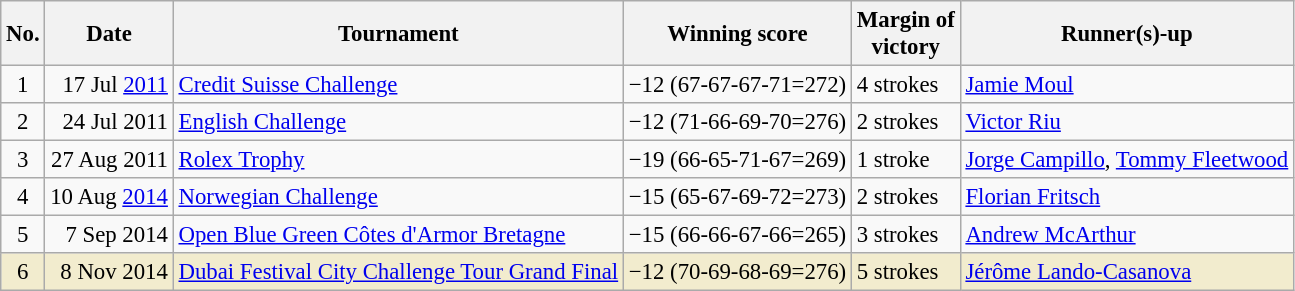<table class="wikitable" style="font-size:95%;">
<tr>
<th>No.</th>
<th>Date</th>
<th>Tournament</th>
<th>Winning score</th>
<th>Margin of<br>victory</th>
<th>Runner(s)-up</th>
</tr>
<tr>
<td align=center>1</td>
<td align=right>17 Jul <a href='#'>2011</a></td>
<td><a href='#'>Credit Suisse Challenge</a></td>
<td>−12 (67-67-67-71=272)</td>
<td>4 strokes</td>
<td> <a href='#'>Jamie Moul</a></td>
</tr>
<tr>
<td align=center>2</td>
<td align=right>24 Jul 2011</td>
<td><a href='#'>English Challenge</a></td>
<td>−12 (71-66-69-70=276)</td>
<td>2 strokes</td>
<td> <a href='#'>Victor Riu</a></td>
</tr>
<tr>
<td align=center>3</td>
<td align=right>27 Aug 2011</td>
<td><a href='#'>Rolex Trophy</a></td>
<td>−19 (66-65-71-67=269)</td>
<td>1 stroke</td>
<td> <a href='#'>Jorge Campillo</a>,  <a href='#'>Tommy Fleetwood</a></td>
</tr>
<tr>
<td align=center>4</td>
<td align=right>10 Aug <a href='#'>2014</a></td>
<td><a href='#'>Norwegian Challenge</a></td>
<td>−15 (65-67-69-72=273)</td>
<td>2 strokes</td>
<td> <a href='#'>Florian Fritsch</a></td>
</tr>
<tr>
<td align=center>5</td>
<td align=right>7 Sep 2014</td>
<td><a href='#'>Open Blue Green Côtes d'Armor Bretagne</a></td>
<td>−15 (66-66-67-66=265)</td>
<td>3 strokes</td>
<td> <a href='#'>Andrew McArthur</a></td>
</tr>
<tr style="background:#f2ecce;">
<td align=center>6</td>
<td align=right>8 Nov 2014</td>
<td><a href='#'>Dubai Festival City Challenge Tour Grand Final</a></td>
<td>−12 (70-69-68-69=276)</td>
<td>5 strokes</td>
<td> <a href='#'>Jérôme Lando-Casanova</a></td>
</tr>
</table>
